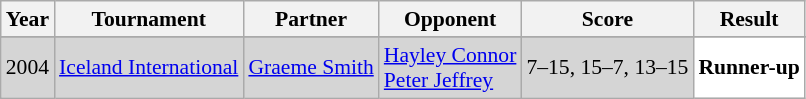<table class="sortable wikitable" style="font-size:90%;">
<tr>
<th>Year</th>
<th>Tournament</th>
<th>Partner</th>
<th>Opponent</th>
<th>Score</th>
<th>Result</th>
</tr>
<tr>
</tr>
<tr style="background:#D5D5D5">
<td align="center">2004</td>
<td align="left"><a href='#'>Iceland International</a></td>
<td align="left"> <a href='#'>Graeme Smith</a></td>
<td align="left"> <a href='#'>Hayley Connor</a> <br>  <a href='#'>Peter Jeffrey</a></td>
<td align="left">7–15, 15–7, 13–15</td>
<td style="text-align:left; background:white"> <strong>Runner-up</strong></td>
</tr>
</table>
